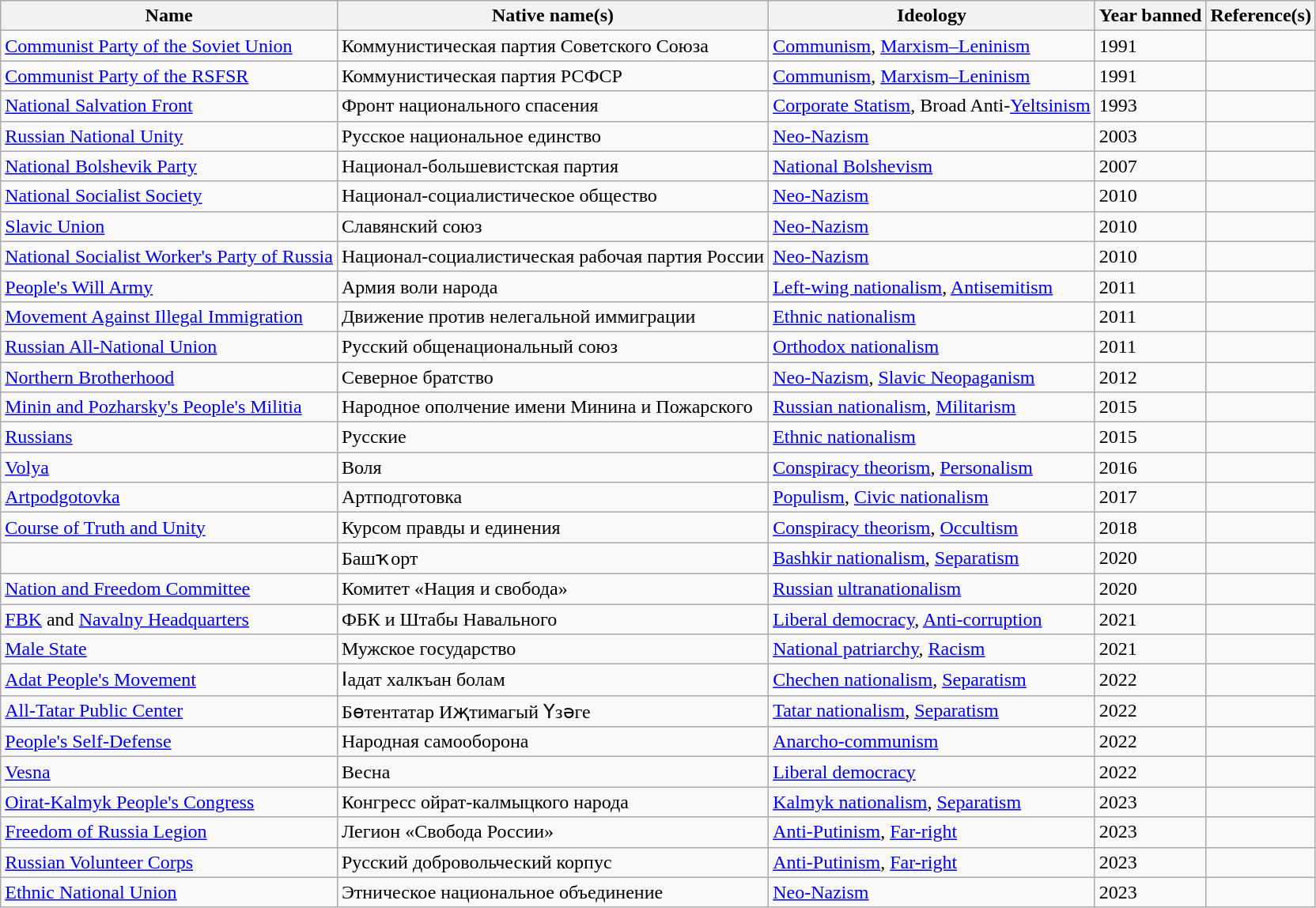<table class="wikitable sortable">
<tr>
<th>Name</th>
<th>Native name(s)</th>
<th>Ideology</th>
<th>Year banned</th>
<th>Reference(s)</th>
</tr>
<tr>
<td><a href='#'>Communist Party of the Soviet Union</a></td>
<td>Коммунистическая партия Советского Союза</td>
<td><a href='#'>Communism</a>, <a href='#'>Marxism–Leninism</a></td>
<td>1991</td>
<td></td>
</tr>
<tr>
<td><a href='#'>Communist Party of the RSFSR</a></td>
<td>Коммунистическая партия РСФСР</td>
<td><a href='#'>Communism</a>, <a href='#'>Marxism–Leninism</a></td>
<td>1991</td>
<td></td>
</tr>
<tr>
<td><a href='#'>National Salvation Front</a></td>
<td>Фронт национального спасения</td>
<td><a href='#'>Corporate Statism</a>, Broad Anti-<a href='#'>Yeltsinism</a></td>
<td>1993</td>
<td></td>
</tr>
<tr>
<td><a href='#'>Russian National Unity</a></td>
<td>Русское национальное единство</td>
<td><a href='#'>Neo-Nazism</a></td>
<td>2003</td>
<td></td>
</tr>
<tr>
<td><a href='#'>National Bolshevik Party</a></td>
<td>Национал-большевистская партия</td>
<td><a href='#'>National Bolshevism</a></td>
<td>2007</td>
<td></td>
</tr>
<tr>
<td><a href='#'>National Socialist Society</a></td>
<td>Национал-социалистическое общество</td>
<td><a href='#'>Neo-Nazism</a></td>
<td>2010</td>
<td></td>
</tr>
<tr>
<td><a href='#'>Slavic Union</a></td>
<td>Славянский союз</td>
<td><a href='#'>Neo-Nazism</a></td>
<td>2010</td>
<td></td>
</tr>
<tr>
<td><a href='#'>National Socialist Worker's Party of Russia</a></td>
<td>Национал-социалистическая рабочая партия России</td>
<td><a href='#'>Neo-Nazism</a></td>
<td>2010</td>
<td></td>
</tr>
<tr>
<td><a href='#'>People's Will Army</a></td>
<td>Армия воли народа</td>
<td><a href='#'>Left-wing nationalism</a>, <a href='#'>Antisemitism</a></td>
<td>2011</td>
<td></td>
</tr>
<tr>
<td><a href='#'>Movement Against Illegal Immigration</a></td>
<td>Движение против нелегальной иммиграции</td>
<td><a href='#'>Ethnic nationalism</a></td>
<td>2011</td>
<td></td>
</tr>
<tr>
<td><a href='#'>Russian All-National Union</a></td>
<td>Русский общенациональный союз</td>
<td><a href='#'>Orthodox nationalism</a></td>
<td>2011</td>
<td></td>
</tr>
<tr>
<td><a href='#'>Northern Brotherhood</a></td>
<td>Северное братство</td>
<td><a href='#'>Neo-Nazism</a>, <a href='#'>Slavic Neopaganism</a></td>
<td>2012</td>
<td></td>
</tr>
<tr>
<td><a href='#'>Minin and Pozharsky's People's Militia</a></td>
<td>Народное ополчение имени Минина и Пожарского</td>
<td><a href='#'>Russian nationalism</a>, <a href='#'>Militarism</a></td>
<td>2015</td>
<td></td>
</tr>
<tr>
<td><a href='#'>Russians</a></td>
<td>Русские</td>
<td><a href='#'>Ethnic nationalism</a></td>
<td>2015</td>
<td></td>
</tr>
<tr>
<td><a href='#'>Volya</a></td>
<td>Воля</td>
<td><a href='#'>Conspiracy theorism</a>, <a href='#'>Personalism</a></td>
<td>2016</td>
<td></td>
</tr>
<tr>
<td><a href='#'>Artpodgotovka</a></td>
<td>Артподготовка</td>
<td><a href='#'>Populism</a>, <a href='#'>Civic nationalism</a></td>
<td>2017</td>
<td></td>
</tr>
<tr>
<td><a href='#'>Course of Truth and Unity</a></td>
<td>Курсом правды и единения</td>
<td><a href='#'>Conspiracy theorism</a>, <a href='#'>Occultism</a></td>
<td>2018</td>
<td></td>
</tr>
<tr>
<td></td>
<td>Башҡорт</td>
<td><a href='#'>Bashkir nationalism</a>, <a href='#'>Separatism</a></td>
<td>2020</td>
<td></td>
</tr>
<tr>
<td><a href='#'>Nation and Freedom Committee</a></td>
<td>Комитет «Нация и свобода»</td>
<td><a href='#'>Russian</a> <a href='#'>ultranationalism</a></td>
<td>2020</td>
<td></td>
</tr>
<tr>
<td><a href='#'>FBK</a> and <a href='#'>Navalny Headquarters</a></td>
<td>ФБК и Штабы Навального</td>
<td><a href='#'>Liberal democracy</a>, <a href='#'>Anti-corruption</a></td>
<td>2021</td>
<td></td>
</tr>
<tr>
<td><a href='#'>Male State</a></td>
<td>Мужское государство</td>
<td><a href='#'>National patriarchy</a>, <a href='#'>Racism</a></td>
<td>2021</td>
<td></td>
</tr>
<tr>
<td><a href='#'>Adat People's Movement</a></td>
<td>Ӏадат халкъан болам</td>
<td><a href='#'>Chechen nationalism</a>, <a href='#'>Separatism</a></td>
<td>2022</td>
<td></td>
</tr>
<tr>
<td><a href='#'>All-Tatar Public Center</a></td>
<td>Бөтентатар Иҗтимагый Үзәге</td>
<td><a href='#'>Tatar nationalism</a>, <a href='#'>Separatism</a></td>
<td>2022</td>
<td></td>
</tr>
<tr>
<td><a href='#'>People's Self-Defense</a></td>
<td>Народная самооборона</td>
<td><a href='#'>Anarcho-communism</a></td>
<td>2022</td>
<td></td>
</tr>
<tr>
<td><a href='#'>Vesna</a></td>
<td>Весна</td>
<td><a href='#'>Liberal democracy</a></td>
<td>2022</td>
<td></td>
</tr>
<tr>
<td><a href='#'>Oirat-Kalmyk People's Congress</a></td>
<td>Конгресс ойрат-калмыцкого народа</td>
<td><a href='#'>Kalmyk nationalism</a>, <a href='#'>Separatism</a></td>
<td>2023</td>
<td></td>
</tr>
<tr>
<td><a href='#'>Freedom of Russia Legion</a></td>
<td>Легион «Свобода России»</td>
<td><a href='#'>Anti-Putinism</a>, <a href='#'>Far-right</a></td>
<td>2023</td>
<td></td>
</tr>
<tr>
<td><a href='#'>Russian Volunteer Corps</a></td>
<td>Русский добровольческий корпус</td>
<td><a href='#'>Anti-Putinism</a>, <a href='#'>Far-right</a></td>
<td>2023</td>
<td></td>
</tr>
<tr>
<td><a href='#'>Ethnic National Union</a></td>
<td>Этническое национальное объединение</td>
<td><a href='#'>Neo-Nazism</a></td>
<td>2023</td>
<td></td>
</tr>
</table>
